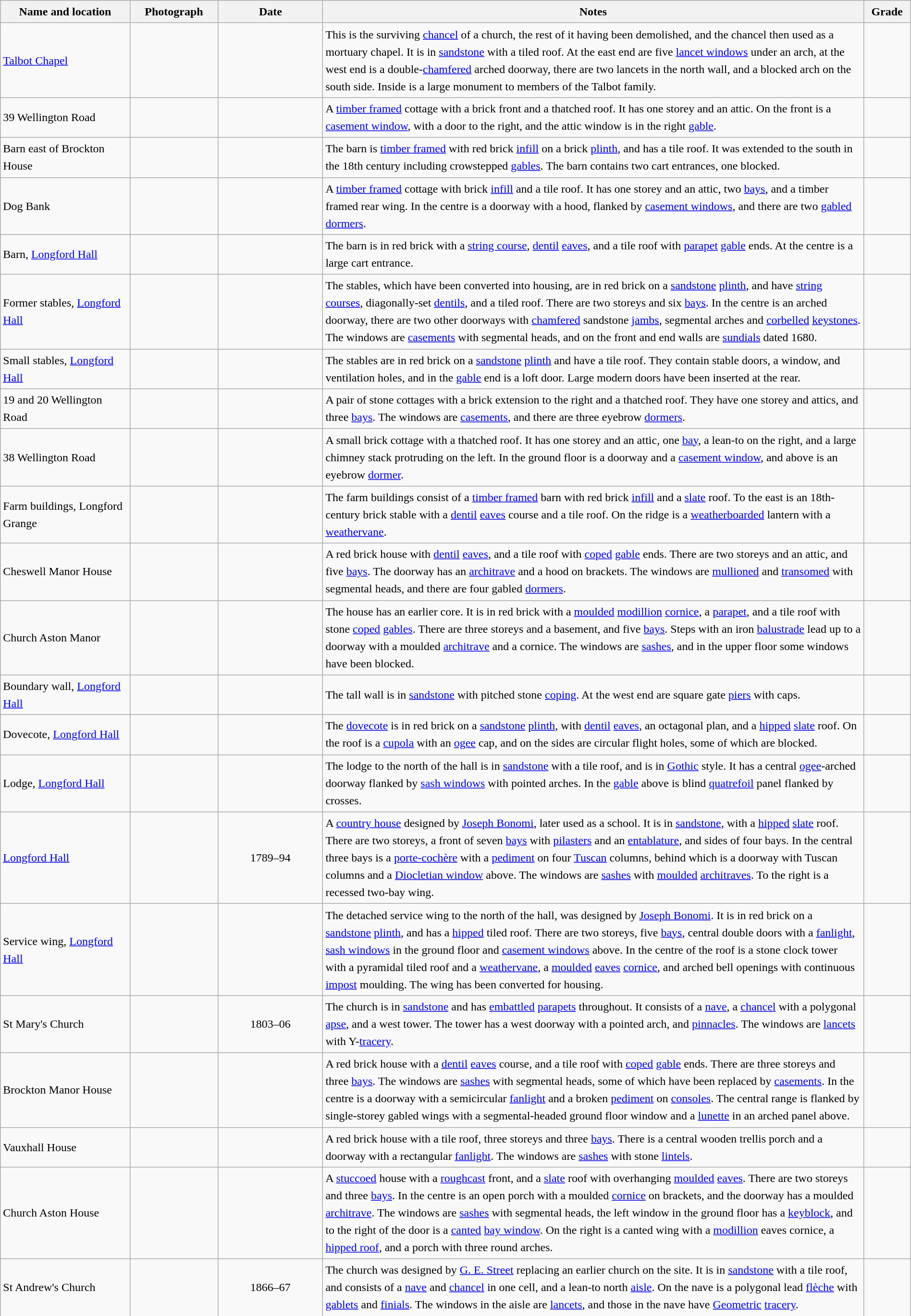<table class="wikitable sortable plainrowheaders" style="width:100%; border:0; text-align:left; line-height:150%;">
<tr>
<th scope="col"  style="width:150px">Name and location</th>
<th scope="col"  style="width:100px" class="unsortable">Photograph</th>
<th scope="col"  style="width:120px">Date</th>
<th scope="col"  style="width:650px" class="unsortable">Notes</th>
<th scope="col"  style="width:50px">Grade</th>
</tr>
<tr>
<td><a href='#'>Talbot Chapel</a><br><small></small></td>
<td></td>
<td align="center"></td>
<td>This is the surviving <a href='#'>chancel</a> of a church, the rest of it having been demolished, and the chancel then used as a mortuary chapel.  It is in <a href='#'>sandstone</a> with a tiled roof.  At the east end are five <a href='#'>lancet windows</a> under an arch, at the west end is a double-<a href='#'>chamfered</a> arched doorway, there are two lancets in the north wall, and a blocked arch on the south side.  Inside is a large monument to members of the Talbot family.</td>
<td align="center" ></td>
</tr>
<tr>
<td>39 Wellington Road<br><small></small></td>
<td></td>
<td align="center"></td>
<td>A <a href='#'>timber framed</a> cottage with a brick front and a thatched roof.  It has one storey and an attic.  On the front is a <a href='#'>casement window</a>, with a door to the right, and the attic window is in the right <a href='#'>gable</a>.</td>
<td align="center" ></td>
</tr>
<tr>
<td>Barn east of Brockton House<br><small></small></td>
<td></td>
<td align="center"></td>
<td>The barn is <a href='#'>timber framed</a> with red brick <a href='#'>infill</a> on a brick <a href='#'>plinth</a>, and has a tile roof.  It was extended to the south in the 18th century including crowstepped <a href='#'>gables</a>.  The barn contains two cart entrances, one blocked.</td>
<td align="center" ></td>
</tr>
<tr>
<td>Dog Bank<br><small></small></td>
<td></td>
<td align="center"></td>
<td>A <a href='#'>timber framed</a> cottage with brick <a href='#'>infill</a> and a tile roof.  It has one storey and an attic, two <a href='#'>bays</a>, and a timber framed rear wing.  In the centre is a doorway with a hood, flanked by <a href='#'>casement windows</a>, and there are two <a href='#'>gabled</a> <a href='#'>dormers</a>.</td>
<td align="center" ></td>
</tr>
<tr>
<td>Barn, <a href='#'>Longford Hall</a><br><small></small></td>
<td></td>
<td align="center"></td>
<td>The barn is in red brick with a <a href='#'>string course</a>, <a href='#'>dentil</a> <a href='#'>eaves</a>, and a tile roof with <a href='#'>parapet</a> <a href='#'>gable</a> ends.  At the centre is a large cart entrance.</td>
<td align="center" ></td>
</tr>
<tr>
<td>Former stables, <a href='#'>Longford Hall</a><br><small></small></td>
<td></td>
<td align="center"></td>
<td>The stables, which have been converted into housing, are in red brick on a <a href='#'>sandstone</a> <a href='#'>plinth</a>, and have <a href='#'>string courses</a>, diagonally-set <a href='#'>dentils</a>, and a tiled roof.  There are two storeys and six <a href='#'>bays</a>.  In the centre is an arched doorway, there are two other doorways with <a href='#'>chamfered</a> sandstone <a href='#'>jambs</a>, segmental arches and <a href='#'>corbelled</a> <a href='#'>keystones</a>.  The windows are <a href='#'>casements</a> with segmental heads, and on the front and end walls are <a href='#'>sundials</a> dated 1680.</td>
<td align="center" ></td>
</tr>
<tr>
<td>Small stables, <a href='#'>Longford Hall</a><br><small></small></td>
<td></td>
<td align="center"></td>
<td>The stables are in red brick on a <a href='#'>sandstone</a> <a href='#'>plinth</a> and have a tile roof.  They contain stable doors, a window, and ventilation holes, and in the <a href='#'>gable</a> end is a loft door.  Large modern doors have been inserted at the rear.</td>
<td align="center" ></td>
</tr>
<tr>
<td>19 and 20 Wellington Road<br><small></small></td>
<td></td>
<td align="center"></td>
<td>A pair of stone cottages with a brick extension to the right and a thatched roof.  They have one storey and attics, and three <a href='#'>bays</a>.  The windows are <a href='#'>casements</a>, and there are three eyebrow <a href='#'>dormers</a>.</td>
<td align="center" ></td>
</tr>
<tr>
<td>38 Wellington Road<br><small></small></td>
<td></td>
<td align="center"></td>
<td>A small brick cottage with a thatched roof.  It has one storey and an attic, one <a href='#'>bay</a>, a lean-to on the right, and a large chimney stack protruding on the left.  In the ground floor is a doorway and a <a href='#'>casement window</a>, and above is an eyebrow <a href='#'>dormer</a>.</td>
<td align="center" ></td>
</tr>
<tr>
<td>Farm buildings, Longford Grange<br><small></small></td>
<td></td>
<td align="center"></td>
<td>The farm buildings consist of a <a href='#'>timber framed</a> barn with red brick <a href='#'>infill</a> and a <a href='#'>slate</a> roof.  To the east is an 18th-century brick stable with a <a href='#'>dentil</a> <a href='#'>eaves</a> course and a tile roof.  On the ridge is a <a href='#'>weatherboarded</a> lantern with a <a href='#'>weathervane</a>.</td>
<td align="center" ></td>
</tr>
<tr>
<td>Cheswell Manor House<br><small></small></td>
<td></td>
<td align="center"></td>
<td>A red brick house with <a href='#'>dentil</a> <a href='#'>eaves</a>, and a tile roof with <a href='#'>coped</a> <a href='#'>gable</a> ends.  There are two storeys and an attic, and five <a href='#'>bays</a>.  The doorway has an <a href='#'>architrave</a> and a hood on brackets.  The windows are <a href='#'>mullioned</a> and <a href='#'>transomed</a> with segmental heads, and there are four gabled <a href='#'>dormers</a>.</td>
<td align="center" ></td>
</tr>
<tr>
<td>Church Aston Manor<br><small></small></td>
<td></td>
<td align="center"></td>
<td>The house has an earlier core.  It is in red brick with a <a href='#'>moulded</a> <a href='#'>modillion</a> <a href='#'>cornice</a>, a <a href='#'>parapet</a>, and a tile roof with stone <a href='#'>coped</a> <a href='#'>gables</a>.  There are three storeys and a basement, and five <a href='#'>bays</a>.  Steps with an iron <a href='#'>balustrade</a> lead up to a doorway with a moulded <a href='#'>architrave</a> and a cornice.  The windows are <a href='#'>sashes</a>, and in the upper floor some windows have been blocked.</td>
<td align="center" ></td>
</tr>
<tr>
<td>Boundary wall, <a href='#'>Longford Hall</a><br><small></small></td>
<td></td>
<td align="center"></td>
<td>The tall wall is in <a href='#'>sandstone</a> with pitched stone <a href='#'>coping</a>.  At the west end are square gate <a href='#'>piers</a> with caps.</td>
<td align="center" ></td>
</tr>
<tr>
<td>Dovecote, <a href='#'>Longford Hall</a><br><small></small></td>
<td></td>
<td align="center"></td>
<td>The <a href='#'>dovecote</a> is in red brick on a <a href='#'>sandstone</a> <a href='#'>plinth</a>, with <a href='#'>dentil</a> <a href='#'>eaves</a>, an octagonal plan, and a <a href='#'>hipped</a> <a href='#'>slate</a> roof.  On the roof is a <a href='#'>cupola</a> with an <a href='#'>ogee</a> cap, and on the sides are circular flight holes, some of which are blocked.</td>
<td align="center" ></td>
</tr>
<tr>
<td>Lodge, <a href='#'>Longford Hall</a><br><small></small></td>
<td></td>
<td align="center"></td>
<td>The lodge to the north of the hall is in <a href='#'>sandstone</a> with a tile roof, and is in <a href='#'>Gothic</a> style.  It has a central <a href='#'>ogee</a>-arched doorway flanked by <a href='#'>sash windows</a> with pointed arches.  In the <a href='#'>gable</a> above is  blind <a href='#'>quatrefoil</a> panel flanked by crosses.</td>
<td align="center" ></td>
</tr>
<tr>
<td><a href='#'>Longford Hall</a><br><small></small></td>
<td></td>
<td align="center">1789–94</td>
<td>A <a href='#'>country house</a> designed by <a href='#'>Joseph Bonomi</a>, later used as a school.  It is in <a href='#'>sandstone</a>, with a <a href='#'>hipped</a> <a href='#'>slate</a> roof.  There are two storeys, a front of seven <a href='#'>bays</a> with <a href='#'>pilasters</a> and an <a href='#'>entablature</a>, and sides of four bays.  In the central three bays is a <a href='#'>porte-cochère</a> with a <a href='#'>pediment</a> on four <a href='#'>Tuscan</a> columns, behind which is a doorway with Tuscan columns and a <a href='#'>Diocletian window</a> above.  The windows are <a href='#'>sashes</a> with <a href='#'>moulded</a> <a href='#'>architraves</a>.  To the right is a recessed two-bay wing.</td>
<td align="center" ></td>
</tr>
<tr>
<td>Service wing, <a href='#'>Longford Hall</a><br><small></small></td>
<td></td>
<td align="center"></td>
<td>The detached service wing to the north of the hall, was designed by <a href='#'>Joseph Bonomi</a>.  It is in red brick on a <a href='#'>sandstone</a> <a href='#'>plinth</a>, and has a <a href='#'>hipped</a> tiled roof.  There are two storeys, five <a href='#'>bays</a>, central double doors with a <a href='#'>fanlight</a>, <a href='#'>sash windows</a> in the ground floor and <a href='#'>casement windows</a> above.  In the centre of the roof is a stone clock tower with a pyramidal tiled roof and a <a href='#'>weathervane</a>, a <a href='#'>moulded</a> <a href='#'>eaves</a> <a href='#'>cornice</a>, and arched bell openings with continuous <a href='#'>impost</a> moulding.  The wing has been converted for housing.</td>
<td align="center" ></td>
</tr>
<tr>
<td>St Mary's Church<br><small></small></td>
<td></td>
<td align="center">1803–06</td>
<td>The church is in <a href='#'>sandstone</a> and has <a href='#'>embattled</a> <a href='#'>parapets</a> throughout.  It consists of a <a href='#'>nave</a>, a <a href='#'>chancel</a> with a polygonal <a href='#'>apse</a>, and a west tower.  The tower has a west doorway with a pointed arch, and <a href='#'>pinnacles</a>.  The windows are <a href='#'>lancets</a> with Y-<a href='#'>tracery</a>.</td>
<td align="center" ></td>
</tr>
<tr>
<td>Brockton Manor House<br><small></small></td>
<td></td>
<td align="center"></td>
<td>A red brick house with a <a href='#'>dentil</a> <a href='#'>eaves</a> course, and a tile roof with <a href='#'>coped</a> <a href='#'>gable</a> ends.  There are three storeys and three <a href='#'>bays</a>.  The windows are <a href='#'>sashes</a> with segmental heads, some of which have been replaced by <a href='#'>casements</a>.  In the centre is a doorway with a semicircular <a href='#'>fanlight</a> and a broken <a href='#'>pediment</a> on <a href='#'>consoles</a>.  The central range is flanked by single-storey gabled wings with a segmental-headed ground floor window and a <a href='#'>lunette</a> in an arched panel above.</td>
<td align="center" ></td>
</tr>
<tr>
<td>Vauxhall House<br><small></small></td>
<td></td>
<td align="center"></td>
<td>A red brick house with a tile roof, three storeys and three <a href='#'>bays</a>.  There is a central wooden trellis porch and a doorway with a rectangular <a href='#'>fanlight</a>.  The windows are <a href='#'>sashes</a> with stone <a href='#'>lintels</a>.</td>
<td align="center" ></td>
</tr>
<tr>
<td>Church Aston House<br><small></small></td>
<td></td>
<td align="center"></td>
<td>A <a href='#'>stuccoed</a> house with a <a href='#'>roughcast</a> front, and a <a href='#'>slate</a> roof with overhanging <a href='#'>moulded</a> <a href='#'>eaves</a>.  There are two storeys and three <a href='#'>bays</a>.  In the centre is an open porch with a moulded <a href='#'>cornice</a> on brackets, and the doorway has a moulded <a href='#'>architrave</a>.  The windows are <a href='#'>sashes</a> with segmental heads, the left window in the ground floor has a <a href='#'>keyblock</a>, and to the right of the door is a <a href='#'>canted</a> <a href='#'>bay window</a>.  On the right is a canted wing with a <a href='#'>modillion</a> eaves cornice, a <a href='#'>hipped roof</a>, and a porch with three round arches.</td>
<td align="center" ></td>
</tr>
<tr>
<td>St Andrew's Church<br><small></small></td>
<td></td>
<td align="center">1866–67</td>
<td>The church was designed by <a href='#'>G. E. Street</a> replacing an earlier church on the site.  It is in <a href='#'>sandstone</a> with a tile roof, and consists of a <a href='#'>nave</a> and <a href='#'>chancel</a> in one cell, and a lean-to north <a href='#'>aisle</a>.  On the nave is a polygonal lead <a href='#'>flèche</a> with <a href='#'>gablets</a> and <a href='#'>finials</a>.  The windows in the aisle are <a href='#'>lancets</a>, and those in the nave have <a href='#'>Geometric</a> <a href='#'>tracery</a>.</td>
<td align="center" ></td>
</tr>
<tr>
</tr>
</table>
